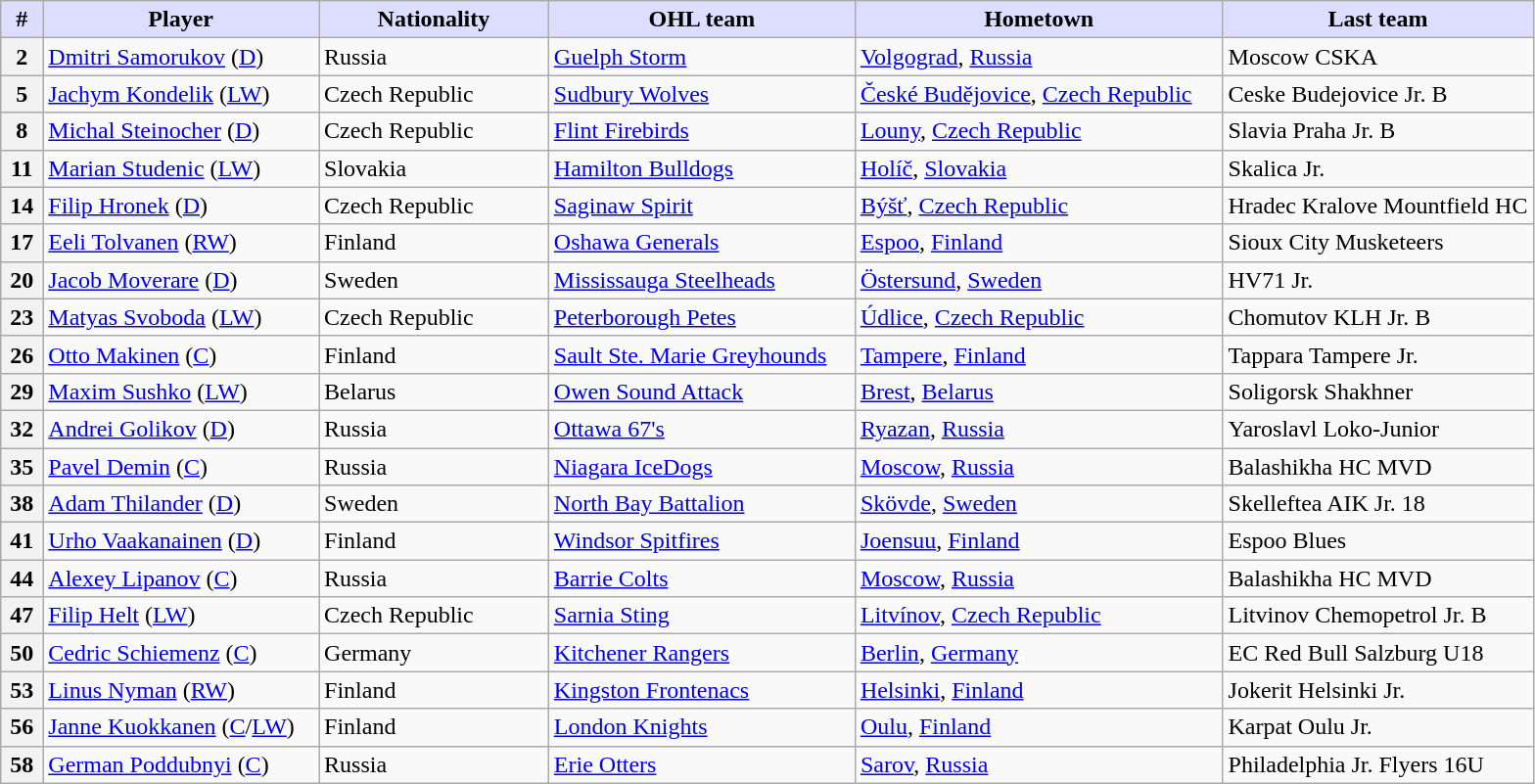<table class="wikitable">
<tr>
<th style="background:#ddf; width:2.75%;">#</th>
<th style="background:#ddf; width:18.0%;">Player</th>
<th style="background:#ddf; width:15.0%;">Nationality</th>
<th style="background:#ddf; width:20.0%;">OHL team</th>
<th style="background:#ddf; width:24.0%;">Hometown</th>
<th style="background:#ddf; width:100.0%;">Last team</th>
</tr>
<tr>
<th>2</th>
<td><a href='#'>Dmitri Samorukov</a> (<a href='#'>D</a>)</td>
<td> Russia</td>
<td><a href='#'>Guelph Storm</a></td>
<td><a href='#'>Volgograd</a>, <a href='#'>Russia</a></td>
<td>Moscow CSKA</td>
</tr>
<tr>
<th>5</th>
<td><a href='#'>Jachym Kondelik</a> (<a href='#'>LW</a>)</td>
<td> Czech Republic</td>
<td><a href='#'>Sudbury Wolves</a></td>
<td><a href='#'>České Budějovice</a>, <a href='#'>Czech Republic</a></td>
<td>Ceske Budejovice Jr. B</td>
</tr>
<tr>
<th>8</th>
<td><a href='#'>Michal Steinocher</a> (<a href='#'>D</a>)</td>
<td> Czech Republic</td>
<td><a href='#'>Flint Firebirds</a></td>
<td><a href='#'>Louny</a>, <a href='#'>Czech Republic</a></td>
<td>Slavia Praha Jr. B</td>
</tr>
<tr>
<th>11</th>
<td><a href='#'>Marian Studenic</a> (<a href='#'>LW</a>)</td>
<td> Slovakia</td>
<td><a href='#'>Hamilton Bulldogs</a></td>
<td><a href='#'>Holíč</a>, <a href='#'>Slovakia</a></td>
<td>Skalica Jr.</td>
</tr>
<tr>
<th>14</th>
<td><a href='#'>Filip Hronek</a> (<a href='#'>D</a>)</td>
<td> Czech Republic</td>
<td><a href='#'>Saginaw Spirit</a></td>
<td><a href='#'>Býšť</a>, <a href='#'>Czech Republic</a></td>
<td>Hradec Kralove Mountfield HC</td>
</tr>
<tr>
<th>17</th>
<td><a href='#'>Eeli Tolvanen</a> (<a href='#'>RW</a>)</td>
<td> Finland</td>
<td><a href='#'>Oshawa Generals</a></td>
<td><a href='#'>Espoo</a>, <a href='#'>Finland</a></td>
<td>Sioux City Musketeers</td>
</tr>
<tr>
<th>20</th>
<td><a href='#'>Jacob Moverare</a> (<a href='#'>D</a>)</td>
<td> Sweden</td>
<td><a href='#'>Mississauga Steelheads</a></td>
<td><a href='#'>Östersund</a>, <a href='#'>Sweden</a></td>
<td>HV71 Jr.</td>
</tr>
<tr>
<th>23</th>
<td><a href='#'>Matyas Svoboda</a> (<a href='#'>LW</a>)</td>
<td> Czech Republic</td>
<td><a href='#'>Peterborough Petes</a></td>
<td><a href='#'>Údlice</a>, <a href='#'>Czech Republic</a></td>
<td>Chomutov KLH Jr. B</td>
</tr>
<tr>
<th>26</th>
<td><a href='#'>Otto Makinen</a> (<a href='#'>C</a>)</td>
<td> Finland</td>
<td><a href='#'>Sault Ste. Marie Greyhounds</a></td>
<td><a href='#'>Tampere</a>, <a href='#'>Finland</a></td>
<td>Tappara Tampere Jr.</td>
</tr>
<tr>
<th>29</th>
<td><a href='#'>Maxim Sushko</a> (<a href='#'>LW</a>)</td>
<td> Belarus</td>
<td><a href='#'>Owen Sound Attack</a></td>
<td><a href='#'>Brest</a>, <a href='#'>Belarus</a></td>
<td>Soligorsk Shakhner</td>
</tr>
<tr>
<th>32</th>
<td><a href='#'>Andrei Golikov</a> (<a href='#'>D</a>)</td>
<td> Russia</td>
<td><a href='#'>Ottawa 67's</a></td>
<td><a href='#'>Ryazan</a>, <a href='#'>Russia</a></td>
<td>Yaroslavl Loko-Junior</td>
</tr>
<tr>
<th>35</th>
<td><a href='#'>Pavel Demin</a> (<a href='#'>C</a>)</td>
<td> Russia</td>
<td><a href='#'>Niagara IceDogs</a></td>
<td><a href='#'>Moscow</a>, <a href='#'>Russia</a></td>
<td>Balashikha HC MVD</td>
</tr>
<tr>
<th>38</th>
<td><a href='#'>Adam Thilander</a> (<a href='#'>D</a>)</td>
<td> Sweden</td>
<td><a href='#'>North Bay Battalion</a></td>
<td><a href='#'>Skövde</a>, <a href='#'>Sweden</a></td>
<td>Skelleftea AIK Jr. 18</td>
</tr>
<tr>
<th>41</th>
<td><a href='#'>Urho Vaakanainen</a> (<a href='#'>D</a>)</td>
<td> Finland</td>
<td><a href='#'>Windsor Spitfires</a></td>
<td><a href='#'>Joensuu</a>, <a href='#'>Finland</a></td>
<td>Espoo Blues</td>
</tr>
<tr>
<th>44</th>
<td><a href='#'>Alexey Lipanov</a> (<a href='#'>C</a>)</td>
<td> Russia</td>
<td><a href='#'>Barrie Colts</a></td>
<td><a href='#'>Moscow</a>, <a href='#'>Russia</a></td>
<td>Balashikha HC MVD</td>
</tr>
<tr>
<th>47</th>
<td><a href='#'>Filip Helt</a> (<a href='#'>LW</a>)</td>
<td> Czech Republic</td>
<td><a href='#'>Sarnia Sting</a></td>
<td><a href='#'>Litvínov</a>, <a href='#'>Czech Republic</a></td>
<td>Litvinov Chemopetrol Jr. B</td>
</tr>
<tr>
<th>50</th>
<td><a href='#'>Cedric Schiemenz</a> (<a href='#'>C</a>)</td>
<td> Germany</td>
<td><a href='#'>Kitchener Rangers</a></td>
<td><a href='#'>Berlin</a>, <a href='#'>Germany</a></td>
<td>EC Red Bull Salzburg U18</td>
</tr>
<tr>
<th>53</th>
<td><a href='#'>Linus Nyman</a> (<a href='#'>RW</a>)</td>
<td> Finland</td>
<td><a href='#'>Kingston Frontenacs</a></td>
<td><a href='#'>Helsinki</a>, <a href='#'>Finland</a></td>
<td>Jokerit Helsinki Jr.</td>
</tr>
<tr>
<th>56</th>
<td><a href='#'>Janne Kuokkanen</a> (<a href='#'>C</a>/<a href='#'>LW</a>)</td>
<td> Finland</td>
<td><a href='#'>London Knights</a></td>
<td><a href='#'>Oulu</a>, <a href='#'>Finland</a></td>
<td>Karpat Oulu Jr.</td>
</tr>
<tr>
<th>58</th>
<td><a href='#'>German Poddubnyi</a> (<a href='#'>C</a>)</td>
<td> Russia</td>
<td><a href='#'>Erie Otters</a></td>
<td><a href='#'>Sarov</a>, <a href='#'>Russia</a></td>
<td>Philadelphia Jr. Flyers 16U</td>
</tr>
</table>
